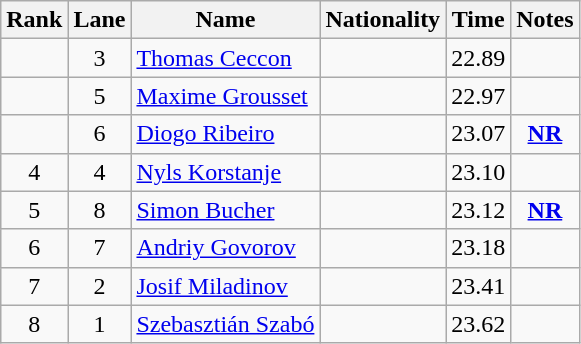<table class="wikitable sortable" style="text-align:center">
<tr>
<th>Rank</th>
<th>Lane</th>
<th>Name</th>
<th>Nationality</th>
<th>Time</th>
<th>Notes</th>
</tr>
<tr>
<td></td>
<td>3</td>
<td align=left><a href='#'>Thomas Ceccon</a></td>
<td align=left></td>
<td>22.89</td>
<td></td>
</tr>
<tr>
<td></td>
<td>5</td>
<td align=left><a href='#'>Maxime Grousset</a></td>
<td align=left></td>
<td>22.97</td>
<td></td>
</tr>
<tr>
<td></td>
<td>6</td>
<td align=left><a href='#'>Diogo Ribeiro</a></td>
<td align=left></td>
<td>23.07</td>
<td><strong><a href='#'>NR</a></strong></td>
</tr>
<tr>
<td>4</td>
<td>4</td>
<td align=left><a href='#'>Nyls Korstanje</a></td>
<td align=left></td>
<td>23.10</td>
<td></td>
</tr>
<tr>
<td>5</td>
<td>8</td>
<td align=left><a href='#'>Simon Bucher</a></td>
<td align=left></td>
<td>23.12</td>
<td><strong><a href='#'>NR</a></strong></td>
</tr>
<tr>
<td>6</td>
<td>7</td>
<td align=left><a href='#'>Andriy Govorov</a></td>
<td align=left></td>
<td>23.18</td>
<td></td>
</tr>
<tr>
<td>7</td>
<td>2</td>
<td align=left><a href='#'>Josif Miladinov</a></td>
<td align=left></td>
<td>23.41</td>
<td></td>
</tr>
<tr>
<td>8</td>
<td>1</td>
<td align=left><a href='#'>Szebasztián Szabó</a></td>
<td align=left></td>
<td>23.62</td>
<td></td>
</tr>
</table>
